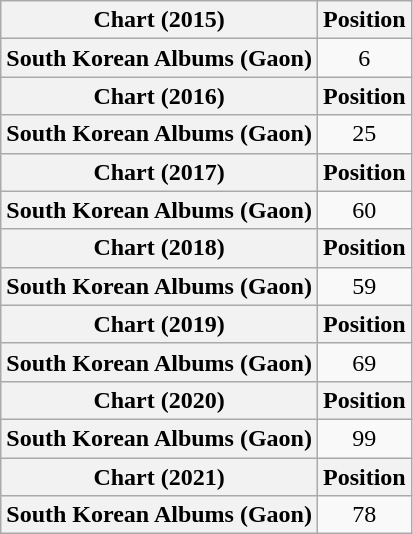<table class="wikitable sortable plainrowheaders" style="text-align:center">
<tr>
<th scope="col">Chart (2015)</th>
<th scope="col">Position</th>
</tr>
<tr>
<th scope="row">South Korean Albums (Gaon)</th>
<td>6</td>
</tr>
<tr>
<th scope="col">Chart (2016)</th>
<th scope="col">Position</th>
</tr>
<tr>
<th scope="row">South Korean Albums (Gaon)</th>
<td>25</td>
</tr>
<tr>
<th scope="col">Chart (2017)</th>
<th scope="col">Position</th>
</tr>
<tr>
<th scope="row">South Korean Albums (Gaon)</th>
<td>60</td>
</tr>
<tr>
<th scope="col">Chart (2018)</th>
<th scope="col">Position</th>
</tr>
<tr>
<th scope="row">South Korean Albums (Gaon)</th>
<td>59</td>
</tr>
<tr>
<th scope="col">Chart (2019)</th>
<th scope="col">Position</th>
</tr>
<tr>
<th scope="row">South Korean Albums (Gaon)</th>
<td>69</td>
</tr>
<tr>
<th scope="col">Chart (2020)</th>
<th scope="col">Position</th>
</tr>
<tr>
<th scope="row">South Korean Albums (Gaon)</th>
<td>99</td>
</tr>
<tr>
<th scope="col">Chart (2021)</th>
<th scope="col">Position</th>
</tr>
<tr>
<th scope="row">South Korean Albums (Gaon)</th>
<td>78</td>
</tr>
</table>
